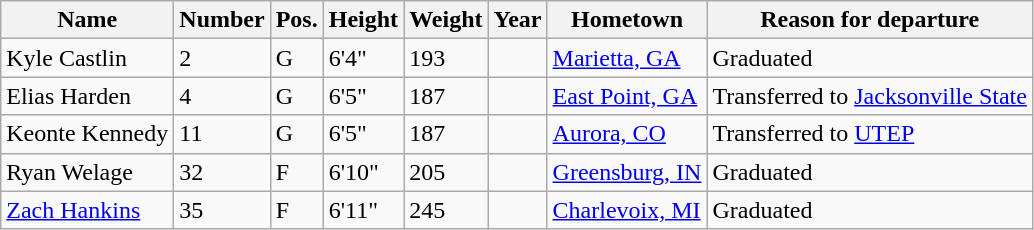<table class="wikitable sortable" border="1">
<tr>
<th>Name</th>
<th>Number</th>
<th>Pos.</th>
<th>Height</th>
<th>Weight</th>
<th>Year</th>
<th>Hometown</th>
<th class="unsortable">Reason for departure</th>
</tr>
<tr>
<td>Kyle Castlin</td>
<td>2</td>
<td>G</td>
<td>6'4"</td>
<td>193</td>
<td></td>
<td><a href='#'>Marietta, GA</a></td>
<td>Graduated</td>
</tr>
<tr>
<td>Elias Harden</td>
<td>4</td>
<td>G</td>
<td>6'5"</td>
<td>187</td>
<td></td>
<td><a href='#'>East Point, GA</a></td>
<td>Transferred to <a href='#'>Jacksonville State</a></td>
</tr>
<tr>
<td>Keonte Kennedy</td>
<td>11</td>
<td>G</td>
<td>6'5"</td>
<td>187</td>
<td></td>
<td><a href='#'>Aurora, CO</a></td>
<td>Transferred to <a href='#'>UTEP</a></td>
</tr>
<tr>
<td>Ryan Welage</td>
<td>32</td>
<td>F</td>
<td>6'10"</td>
<td>205</td>
<td></td>
<td><a href='#'>Greensburg, IN</a></td>
<td>Graduated</td>
</tr>
<tr>
<td><a href='#'>Zach Hankins</a></td>
<td>35</td>
<td>F</td>
<td>6'11"</td>
<td>245</td>
<td></td>
<td><a href='#'>Charlevoix, MI</a></td>
<td>Graduated</td>
</tr>
</table>
